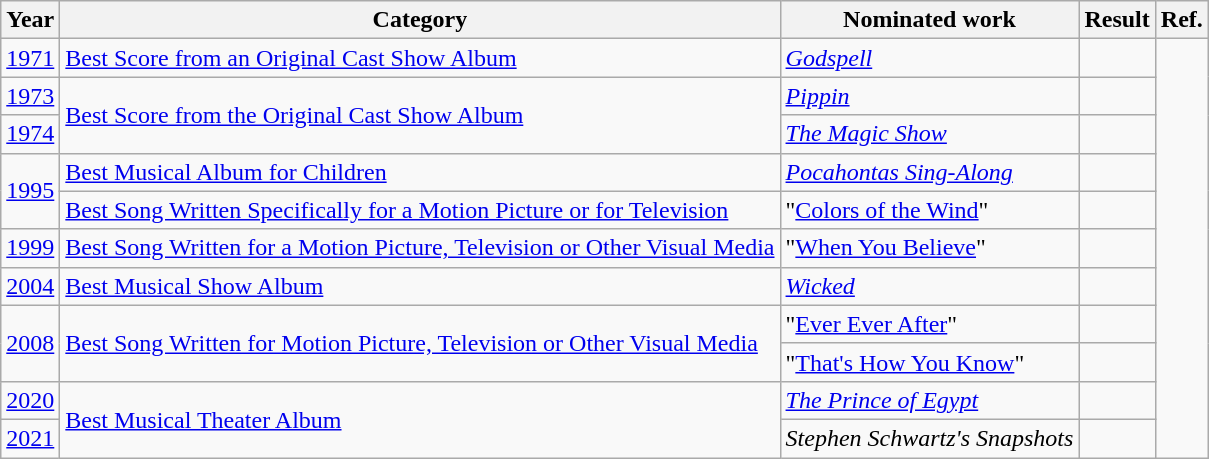<table class="wikitable">
<tr>
<th>Year</th>
<th>Category</th>
<th>Nominated work</th>
<th>Result</th>
<th>Ref.</th>
</tr>
<tr>
<td><a href='#'>1971</a></td>
<td><a href='#'>Best Score from an Original Cast Show Album</a></td>
<td><em><a href='#'>Godspell</a></em></td>
<td></td>
<td align="center" rowspan="11"></td>
</tr>
<tr>
<td><a href='#'>1973</a></td>
<td rowspan="2"><a href='#'>Best Score from the Original Cast Show Album</a></td>
<td><em><a href='#'>Pippin</a></em></td>
<td></td>
</tr>
<tr>
<td><a href='#'>1974</a></td>
<td><em><a href='#'>The Magic Show</a></em></td>
<td></td>
</tr>
<tr>
<td rowspan="2"><a href='#'>1995</a></td>
<td><a href='#'>Best Musical Album for Children</a></td>
<td><em><a href='#'>Pocahontas Sing-Along</a></em></td>
<td></td>
</tr>
<tr>
<td><a href='#'>Best Song Written Specifically for a Motion Picture or for Television</a></td>
<td>"<a href='#'>Colors of the Wind</a>" </td>
<td></td>
</tr>
<tr>
<td><a href='#'>1999</a></td>
<td><a href='#'>Best Song Written for a Motion Picture, Television or Other Visual Media</a></td>
<td>"<a href='#'>When You Believe</a>" </td>
<td></td>
</tr>
<tr>
<td><a href='#'>2004</a></td>
<td><a href='#'>Best Musical Show Album</a></td>
<td><em><a href='#'>Wicked</a></em></td>
<td></td>
</tr>
<tr>
<td rowspan="2"><a href='#'>2008</a></td>
<td rowspan="2"><a href='#'>Best Song Written for Motion Picture, Television or Other Visual Media</a></td>
<td>"<a href='#'>Ever Ever After</a>" </td>
<td></td>
</tr>
<tr>
<td>"<a href='#'>That's How You Know</a>" </td>
<td></td>
</tr>
<tr>
<td><a href='#'>2020</a></td>
<td rowspan="2"><a href='#'>Best Musical Theater Album</a></td>
<td><em><a href='#'>The Prince of Egypt</a></em></td>
<td></td>
</tr>
<tr>
<td><a href='#'>2021</a></td>
<td><em>Stephen Schwartz's Snapshots</em></td>
<td></td>
</tr>
</table>
